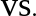<table align="right">
<tr>
<td></td>
<td><big><big>vs</big></big>.</td>
<td></td>
</tr>
</table>
